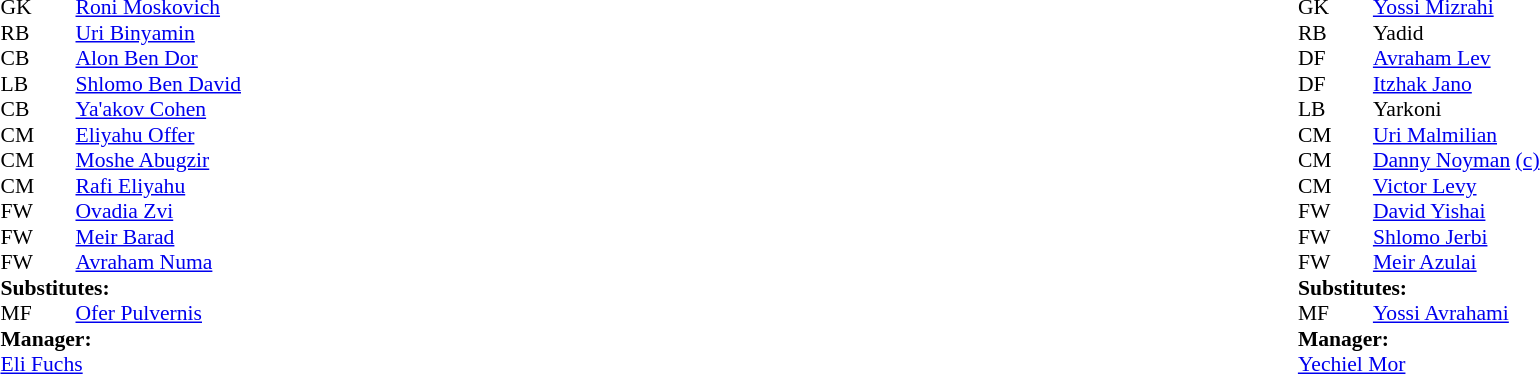<table width="100%">
<tr>
<td valign="top" width="50%"><br><table style="font-size: 90%" cellspacing="0" cellpadding="0">
<tr>
<th width="25"></th>
<th width="25"></th>
</tr>
<tr>
<td>GK</td>
<td><strong> </strong></td>
<td> <a href='#'>Roni Moskovich</a></td>
<td></td>
</tr>
<tr>
<td>RB</td>
<td><strong> </strong></td>
<td> <a href='#'>Uri Binyamin</a></td>
<td></td>
</tr>
<tr>
<td>CB</td>
<td><strong> </strong></td>
<td> <a href='#'>Alon Ben Dor </a></td>
<td></td>
</tr>
<tr>
<td>LB</td>
<td><strong> </strong></td>
<td> <a href='#'>Shlomo Ben David</a></td>
<td></td>
</tr>
<tr>
<td>CB</td>
<td><strong> </strong></td>
<td> <a href='#'>Ya'akov Cohen</a></td>
<td></td>
</tr>
<tr>
<td>CM</td>
<td><strong> </strong></td>
<td> <a href='#'>Eliyahu Offer</a></td>
<td></td>
<td></td>
</tr>
<tr>
<td>CM</td>
<td><strong> </strong></td>
<td> <a href='#'>Moshe Abugzir</a></td>
<td></td>
</tr>
<tr>
<td>CM</td>
<td><strong> </strong></td>
<td>  <a href='#'>Rafi Eliyahu</a></td>
<td></td>
</tr>
<tr>
<td>FW</td>
<td><strong> </strong></td>
<td> <a href='#'>Ovadia Zvi</a></td>
<td></td>
</tr>
<tr>
<td>FW</td>
<td><strong> </strong></td>
<td> <a href='#'>Meir Barad</a></td>
<td></td>
</tr>
<tr>
<td>FW</td>
<td><strong> </strong></td>
<td> <a href='#'>Avraham Numa</a></td>
<td></td>
</tr>
<tr>
<td colspan=4><strong>Substitutes:</strong></td>
</tr>
<tr>
<td>MF</td>
<td><strong> </strong></td>
<td> <a href='#'>Ofer Pulvernis</a></td>
<td></td>
<td></td>
</tr>
<tr>
<td colspan=4><strong>Manager:</strong></td>
</tr>
<tr>
<td colspan="4"> <a href='#'>Eli Fuchs</a></td>
</tr>
</table>
</td>
<td valign="top"></td>
<td valign="top" width="50%"><br><table style="font-size: 90%" cellspacing="0" cellpadding="0" align=center>
<tr>
<th width="25"></th>
<th width="25"></th>
</tr>
<tr>
<td>GK</td>
<td><strong> </strong></td>
<td> <a href='#'>Yossi Mizrahi</a></td>
<td></td>
</tr>
<tr>
<td>RB</td>
<td><strong> </strong></td>
<td> Yadid</td>
<td></td>
</tr>
<tr>
<td>DF</td>
<td><strong> </strong></td>
<td> <a href='#'>Avraham Lev</a></td>
<td></td>
</tr>
<tr>
<td>DF</td>
<td><strong> </strong></td>
<td> <a href='#'>Itzhak Jano</a></td>
<td></td>
</tr>
<tr>
<td>LB</td>
<td><strong> </strong></td>
<td> Yarkoni</td>
<td></td>
</tr>
<tr>
<td>CM</td>
<td><strong> </strong></td>
<td> <a href='#'>Uri Malmilian</a></td>
<td></td>
</tr>
<tr>
<td>CM</td>
<td><strong> </strong></td>
<td> <a href='#'>Danny Noyman</a> <a href='#'>(c)</a></td>
<td></td>
</tr>
<tr>
<td>CM</td>
<td><strong> </strong></td>
<td> <a href='#'>Victor Levy</a></td>
<td></td>
<td></td>
</tr>
<tr>
<td>FW</td>
<td><strong> </strong></td>
<td> <a href='#'>David Yishai</a></td>
<td></td>
</tr>
<tr>
<td>FW</td>
<td><strong> </strong></td>
<td> <a href='#'>Shlomo Jerbi</a></td>
<td></td>
</tr>
<tr>
<td>FW</td>
<td><strong> </strong></td>
<td> <a href='#'>Meir Azulai</a></td>
<td></td>
<td></td>
</tr>
<tr>
<td colspan=4><strong>Substitutes:</strong></td>
</tr>
<tr>
<td>MF</td>
<td><strong> </strong></td>
<td> <a href='#'>Yossi Avrahami</a></td>
<td></td>
<td></td>
</tr>
<tr>
<td colspan=4><strong>Manager:</strong></td>
</tr>
<tr>
<td colspan="4"> <a href='#'>Yechiel Mor</a></td>
</tr>
</table>
</td>
</tr>
</table>
